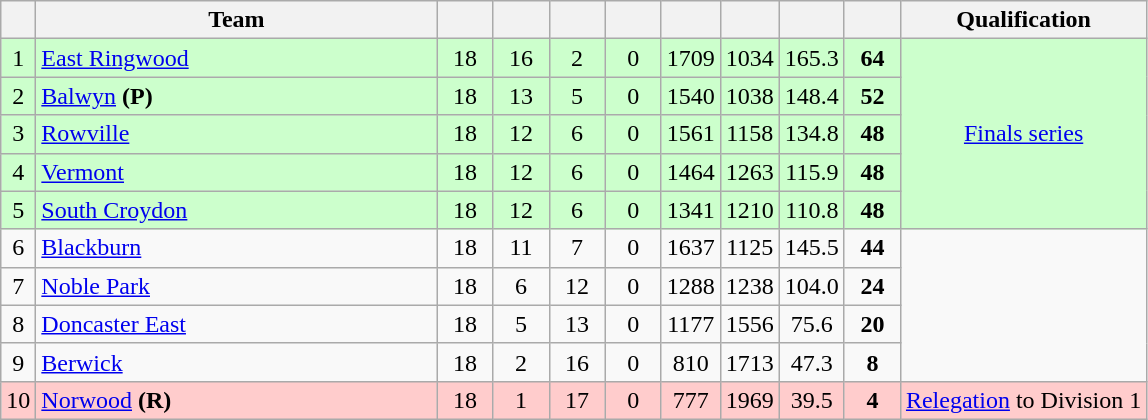<table class="wikitable" style="text-align:center; margin-bottom:0">
<tr>
<th style="width:10px"></th>
<th style="width:35%;">Team</th>
<th style="width:30px;"></th>
<th style="width:30px;"></th>
<th style="width:30px;"></th>
<th style="width:30px;"></th>
<th style="width:30px;"></th>
<th style="width:30px;"></th>
<th style="width:30px;"></th>
<th style="width:30px;"></th>
<th>Qualification</th>
</tr>
<tr style="background:#ccffcc;">
<td>1</td>
<td style="text-align:left;"><a href='#'>East Ringwood</a></td>
<td>18</td>
<td>16</td>
<td>2</td>
<td>0</td>
<td>1709</td>
<td>1034</td>
<td>165.3</td>
<td><strong>64</strong></td>
<td rowspan=5><a href='#'>Finals series</a></td>
</tr>
<tr style="background:#ccffcc;">
<td>2</td>
<td style="text-align:left;"><a href='#'>Balwyn</a> <strong>(P)</strong></td>
<td>18</td>
<td>13</td>
<td>5</td>
<td>0</td>
<td>1540</td>
<td>1038</td>
<td>148.4</td>
<td><strong>52</strong></td>
</tr>
<tr style="background:#ccffcc;">
<td>3</td>
<td style="text-align:left;"><a href='#'>Rowville</a></td>
<td>18</td>
<td>12</td>
<td>6</td>
<td>0</td>
<td>1561</td>
<td>1158</td>
<td>134.8</td>
<td><strong>48</strong></td>
</tr>
<tr style="background:#ccffcc;">
<td>4</td>
<td style="text-align:left;"><a href='#'>Vermont</a></td>
<td>18</td>
<td>12</td>
<td>6</td>
<td>0</td>
<td>1464</td>
<td>1263</td>
<td>115.9</td>
<td><strong>48</strong></td>
</tr>
<tr style="background:#ccffcc;">
<td>5</td>
<td style="text-align:left;"><a href='#'>South Croydon</a></td>
<td>18</td>
<td>12</td>
<td>6</td>
<td>0</td>
<td>1341</td>
<td>1210</td>
<td>110.8</td>
<td><strong>48</strong></td>
</tr>
<tr>
<td>6</td>
<td style="text-align:left;"><a href='#'>Blackburn</a></td>
<td>18</td>
<td>11</td>
<td>7</td>
<td>0</td>
<td>1637</td>
<td>1125</td>
<td>145.5</td>
<td><strong>44</strong></td>
<td rowspan=4></td>
</tr>
<tr>
<td>7</td>
<td style="text-align:left;"><a href='#'>Noble Park</a></td>
<td>18</td>
<td>6</td>
<td>12</td>
<td>0</td>
<td>1288</td>
<td>1238</td>
<td>104.0</td>
<td><strong>24</strong></td>
</tr>
<tr>
<td>8</td>
<td style="text-align:left;"><a href='#'>Doncaster East</a></td>
<td>18</td>
<td>5</td>
<td>13</td>
<td>0</td>
<td>1177</td>
<td>1556</td>
<td>75.6</td>
<td><strong>20</strong></td>
</tr>
<tr>
<td>9</td>
<td style="text-align:left;"><a href='#'>Berwick</a></td>
<td>18</td>
<td>2</td>
<td>16</td>
<td>0</td>
<td>810</td>
<td>1713</td>
<td>47.3</td>
<td><strong>8</strong></td>
</tr>
<tr style="background:#FFCCCC;">
<td>10</td>
<td style="text-align:left;"><a href='#'>Norwood</a> <strong>(R)</strong></td>
<td>18</td>
<td>1</td>
<td>17</td>
<td>0</td>
<td>777</td>
<td>1969</td>
<td>39.5</td>
<td><strong>4</strong></td>
<td rowspan=1><a href='#'>Relegation</a> to Division 1</td>
</tr>
</table>
